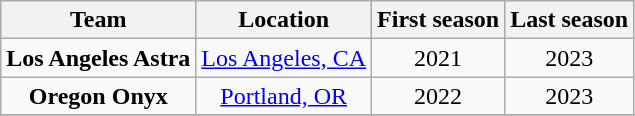<table class="wikitable sortable">
<tr>
<th>Team</th>
<th>Location</th>
<th>First season</th>
<th>Last season</th>
</tr>
<tr>
<td style="text-align:center"><strong>Los Angeles Astra</strong></td>
<td style="text-align:center"><a href='#'>Los Angeles, CA</a></td>
<td style="text-align:center">2021</td>
<td style="text-align:center">2023</td>
</tr>
<tr>
<td style="text-align:center"><strong>Oregon Onyx</strong></td>
<td style="text-align:center"><a href='#'>Portland, OR</a></td>
<td style="text-align:center">2022</td>
<td style="text-align:center">2023</td>
</tr>
<tr>
</tr>
</table>
